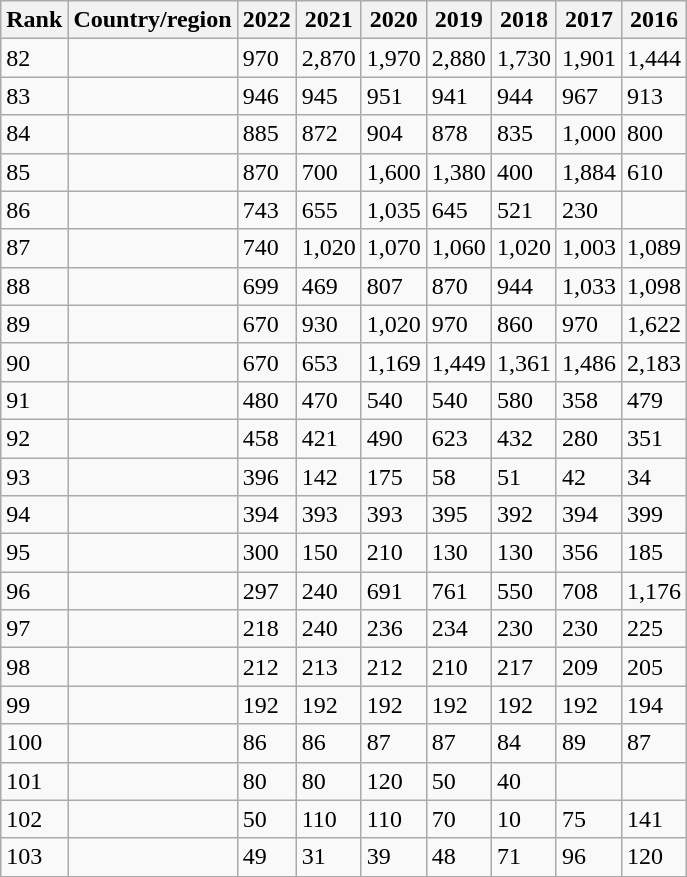<table class="wikitable sortable">
<tr>
<th>Rank</th>
<th>Country/region</th>
<th data-sort-type="number">2022</th>
<th data-sort-type="number">2021</th>
<th data-sort-type="number">2020</th>
<th data-sort-type="number">2019</th>
<th data-sort-type="number">2018</th>
<th data-sort-type="number">2017</th>
<th data-sort-type="number">2016</th>
</tr>
<tr>
<td>82</td>
<td></td>
<td align="left">970</td>
<td align="left">2,870</td>
<td align="left">1,970</td>
<td align="left">2,880</td>
<td align="left">1,730</td>
<td align="left">1,901</td>
<td align="left">1,444</td>
</tr>
<tr>
<td>83</td>
<td></td>
<td align="left">946</td>
<td align="left">945</td>
<td align="left">951</td>
<td align="left">941</td>
<td align="left">944</td>
<td align="left">967</td>
<td align="left">913</td>
</tr>
<tr>
<td>84</td>
<td></td>
<td align="left">885</td>
<td align="left">872</td>
<td align="left">904</td>
<td align="left">878</td>
<td align="left">835</td>
<td align="left">1,000</td>
<td align="left">800</td>
</tr>
<tr>
<td>85</td>
<td></td>
<td align="left">870</td>
<td align="left">700</td>
<td align="left">1,600</td>
<td align="left">1,380</td>
<td align="left">400</td>
<td align="left">1,884</td>
<td align="left">610</td>
</tr>
<tr>
<td>86</td>
<td></td>
<td align="left">743</td>
<td align="left">655</td>
<td align="left">1,035</td>
<td align="left">645</td>
<td align="left">521</td>
<td align="left">230</td>
<td align="left"></td>
</tr>
<tr>
<td>87</td>
<td></td>
<td align="left">740</td>
<td align="left">1,020</td>
<td align="left">1,070</td>
<td align="left">1,060</td>
<td align="left">1,020</td>
<td align="left">1,003</td>
<td align="left">1,089</td>
</tr>
<tr>
<td>88</td>
<td></td>
<td align="left">699</td>
<td align="left">469</td>
<td align="left">807</td>
<td align="left">870</td>
<td align="left">944</td>
<td align="left">1,033</td>
<td align="left">1,098</td>
</tr>
<tr>
<td>89</td>
<td></td>
<td align="left">670</td>
<td align="left">930</td>
<td align="left">1,020</td>
<td align="left">970</td>
<td align="left">860</td>
<td align="left">970</td>
<td align="left">1,622</td>
</tr>
<tr>
<td>90</td>
<td></td>
<td align="left">670</td>
<td align="left">653</td>
<td align="left">1,169</td>
<td align="left">1,449</td>
<td align="left">1,361</td>
<td align="left">1,486</td>
<td align="left">2,183</td>
</tr>
<tr>
<td>91</td>
<td></td>
<td align="left">480</td>
<td align="left">470</td>
<td align="left">540</td>
<td align="left">540</td>
<td align="left">580</td>
<td align="left">358</td>
<td align="left">479</td>
</tr>
<tr>
<td>92</td>
<td></td>
<td align="left">458</td>
<td align="left">421</td>
<td align="left">490</td>
<td align="left">623</td>
<td align="left">432</td>
<td align="left">280</td>
<td align="left">351</td>
</tr>
<tr>
<td>93</td>
<td></td>
<td align="left">396</td>
<td align="left">142</td>
<td align="left">175</td>
<td align="left">58</td>
<td align="left">51</td>
<td align="left">42</td>
<td align="left">34</td>
</tr>
<tr>
<td>94</td>
<td></td>
<td align="left">394</td>
<td align="left">393</td>
<td align="left">393</td>
<td align="left">395</td>
<td align="left">392</td>
<td align="left">394</td>
<td align="left">399</td>
</tr>
<tr>
<td>95</td>
<td></td>
<td align="left">300</td>
<td align="left">150</td>
<td align="left">210</td>
<td align="left">130</td>
<td align="left">130</td>
<td align="left">356</td>
<td align="left">185</td>
</tr>
<tr>
<td>96</td>
<td></td>
<td align="left">297</td>
<td align="left">240</td>
<td align="left">691</td>
<td align="left">761</td>
<td align="left">550</td>
<td align="left">708</td>
<td align="left">1,176</td>
</tr>
<tr>
<td>97</td>
<td></td>
<td align="left">218</td>
<td align="left">240</td>
<td align="left">236</td>
<td align="left">234</td>
<td align="left">230</td>
<td align="left">230</td>
<td align="left">225</td>
</tr>
<tr>
<td>98</td>
<td></td>
<td align="left">212</td>
<td align="left">213</td>
<td align="left">212</td>
<td align="left">210</td>
<td align="left">217</td>
<td align="left">209</td>
<td align="left">205</td>
</tr>
<tr>
<td>99</td>
<td></td>
<td align="left">192</td>
<td align="left">192</td>
<td align="left">192</td>
<td align="left">192</td>
<td align="left">192</td>
<td align="left">192</td>
<td align="left">194</td>
</tr>
<tr>
<td>100</td>
<td></td>
<td align="left">86</td>
<td align="left">86</td>
<td align="left">87</td>
<td align="left">87</td>
<td align="left">84</td>
<td align="left">89</td>
<td align="left">87</td>
</tr>
<tr>
<td>101</td>
<td></td>
<td align="left">80</td>
<td align="left">80</td>
<td align="left">120</td>
<td align="left">50</td>
<td align="left">40</td>
<td align="left"></td>
<td align="left"></td>
</tr>
<tr>
<td>102</td>
<td></td>
<td align="left">50</td>
<td align="left">110</td>
<td align="left">110</td>
<td align="left">70</td>
<td align="left">10</td>
<td align="left">75</td>
<td align="left">141</td>
</tr>
<tr>
<td>103</td>
<td></td>
<td align="left">49</td>
<td align="left">31</td>
<td align="left">39</td>
<td align="left">48</td>
<td align="left">71</td>
<td align="left">96</td>
<td align="left">120</td>
</tr>
<tr>
</tr>
</table>
